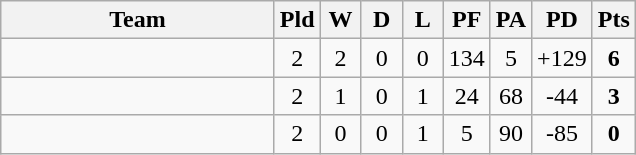<table class="wikitable" style="text-align:center;">
<tr>
<th width=175>Team</th>
<th width=20 abbr="Played">Pld</th>
<th width=20 abbr="Won">W</th>
<th width=20 abbr="Drawn">D</th>
<th width=20 abbr="Lost">L</th>
<th width=20 abbr="Points for">PF</th>
<th width=20 abbr="Points against">PA</th>
<th width=25 abbr="Points difference">PD</th>
<th width=20 abbr="Points">Pts</th>
</tr>
<tr>
<td align=left></td>
<td>2</td>
<td>2</td>
<td>0</td>
<td>0</td>
<td>134</td>
<td>5</td>
<td>+129</td>
<td><strong>6</strong></td>
</tr>
<tr>
<td align=left></td>
<td>2</td>
<td>1</td>
<td>0</td>
<td>1</td>
<td>24</td>
<td>68</td>
<td>-44</td>
<td><strong>3</strong></td>
</tr>
<tr>
<td align=left></td>
<td>2</td>
<td>0</td>
<td>0</td>
<td>1</td>
<td>5</td>
<td>90</td>
<td>-85</td>
<td><strong>0</strong></td>
</tr>
</table>
